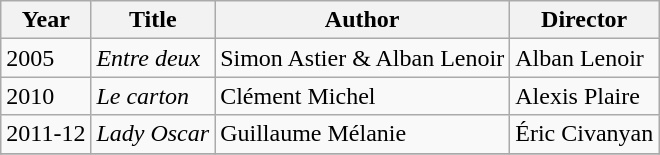<table class="wikitable">
<tr>
<th>Year</th>
<th>Title</th>
<th>Author</th>
<th>Director</th>
</tr>
<tr>
<td>2005</td>
<td><em>Entre deux</em></td>
<td>Simon Astier & Alban Lenoir</td>
<td>Alban Lenoir</td>
</tr>
<tr>
<td>2010</td>
<td><em>Le carton</em></td>
<td>Clément Michel</td>
<td>Alexis Plaire</td>
</tr>
<tr>
<td>2011-12</td>
<td><em>Lady Oscar</em></td>
<td>Guillaume Mélanie</td>
<td>Éric Civanyan</td>
</tr>
<tr>
</tr>
</table>
